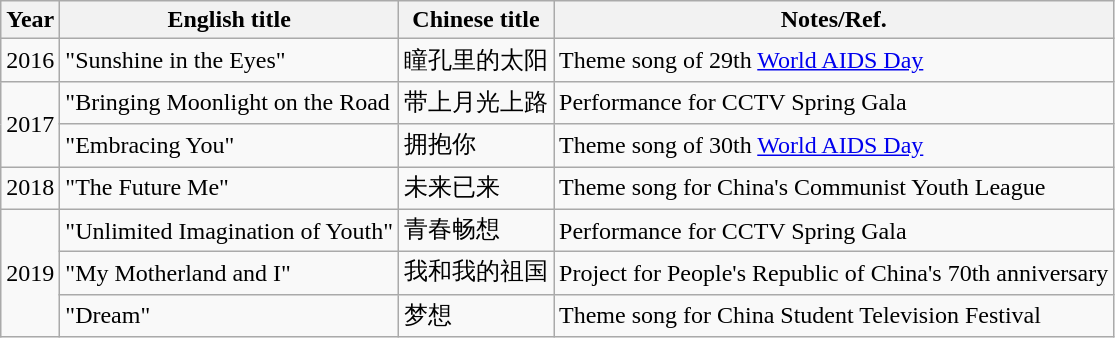<table class="wikitable">
<tr>
<th>Year</th>
<th>English title</th>
<th>Chinese title</th>
<th>Notes/Ref.</th>
</tr>
<tr>
<td>2016</td>
<td>"Sunshine in the Eyes"</td>
<td>瞳孔里的太阳</td>
<td>Theme song of 29th <a href='#'>World AIDS Day</a></td>
</tr>
<tr>
<td rowspan=2>2017</td>
<td>"Bringing Moonlight on the Road</td>
<td>带上月光上路</td>
<td>Performance for CCTV Spring Gala</td>
</tr>
<tr>
<td>"Embracing You"</td>
<td>拥抱你</td>
<td>Theme song of 30th <a href='#'>World AIDS Day</a></td>
</tr>
<tr>
<td rowspan=1>2018</td>
<td>"The Future Me"</td>
<td>未来已来</td>
<td>Theme song for China's Communist Youth League</td>
</tr>
<tr>
<td rowspan=3>2019</td>
<td>"Unlimited Imagination of Youth"</td>
<td>青春畅想</td>
<td>Performance for CCTV Spring Gala</td>
</tr>
<tr>
<td>"My Motherland and I"</td>
<td>我和我的祖国</td>
<td>Project for People's Republic of China's 70th anniversary</td>
</tr>
<tr>
<td>"Dream"</td>
<td>梦想</td>
<td>Theme song for China Student Television Festival</td>
</tr>
</table>
